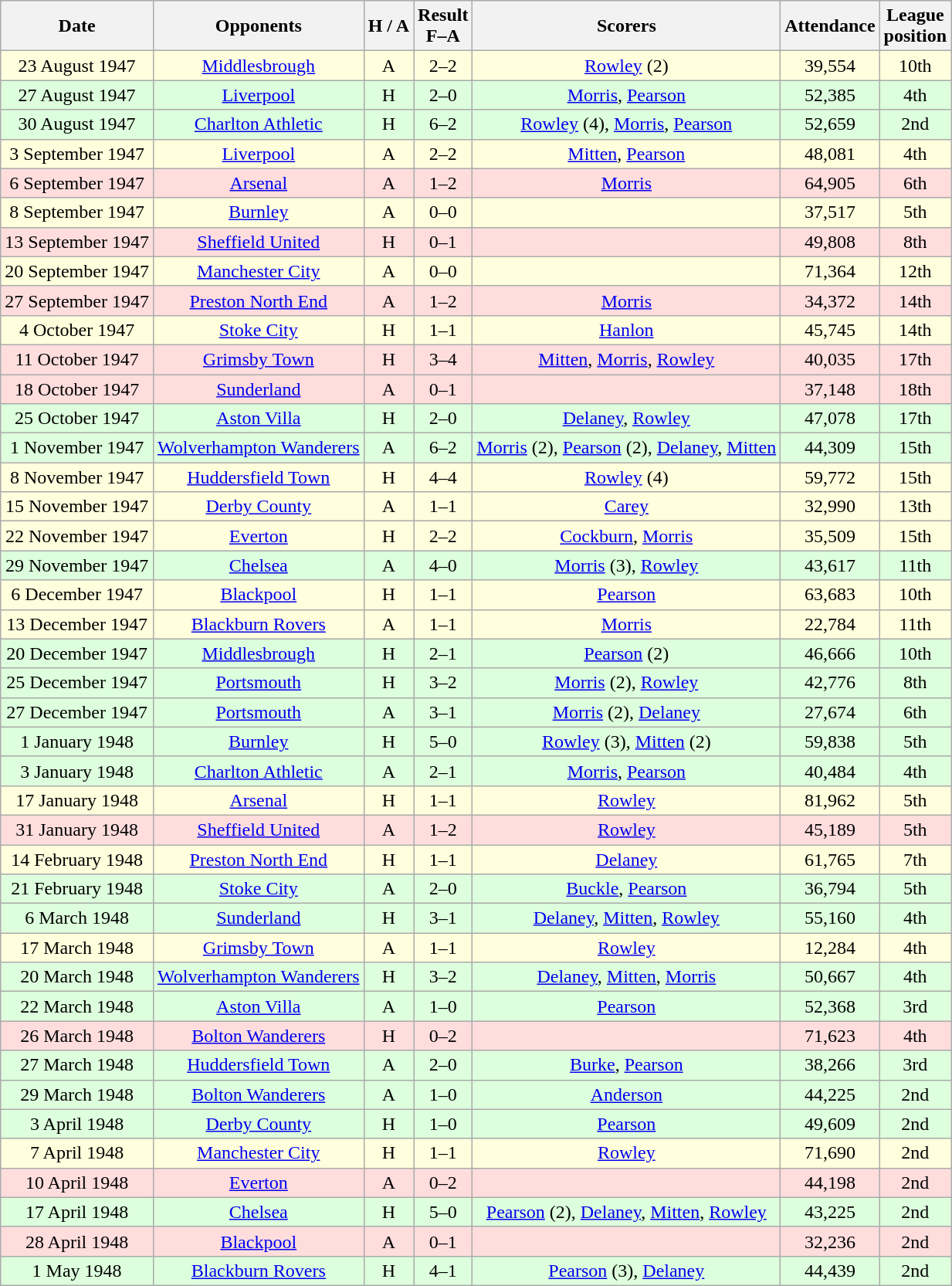<table class="wikitable" style="text-align:center">
<tr>
<th>Date</th>
<th>Opponents</th>
<th>H / A</th>
<th>Result<br>F–A</th>
<th>Scorers</th>
<th>Attendance</th>
<th>League<br>position</th>
</tr>
<tr bgcolor="#ffffdd">
<td>23 August 1947</td>
<td><a href='#'>Middlesbrough</a></td>
<td>A</td>
<td>2–2</td>
<td><a href='#'>Rowley</a> (2)</td>
<td>39,554</td>
<td>10th</td>
</tr>
<tr bgcolor="#ddffdd">
<td>27 August 1947</td>
<td><a href='#'>Liverpool</a></td>
<td>H</td>
<td>2–0</td>
<td><a href='#'>Morris</a>, <a href='#'>Pearson</a></td>
<td>52,385</td>
<td>4th</td>
</tr>
<tr bgcolor="#ddffdd">
<td>30 August 1947</td>
<td><a href='#'>Charlton Athletic</a></td>
<td>H</td>
<td>6–2</td>
<td><a href='#'>Rowley</a> (4), <a href='#'>Morris</a>, <a href='#'>Pearson</a></td>
<td>52,659</td>
<td>2nd</td>
</tr>
<tr bgcolor="#ffffdd">
<td>3 September 1947</td>
<td><a href='#'>Liverpool</a></td>
<td>A</td>
<td>2–2</td>
<td><a href='#'>Mitten</a>, <a href='#'>Pearson</a></td>
<td>48,081</td>
<td>4th</td>
</tr>
<tr bgcolor="#ffdddd">
<td>6 September 1947</td>
<td><a href='#'>Arsenal</a></td>
<td>A</td>
<td>1–2</td>
<td><a href='#'>Morris</a></td>
<td>64,905</td>
<td>6th</td>
</tr>
<tr bgcolor="#ffffdd">
<td>8 September 1947</td>
<td><a href='#'>Burnley</a></td>
<td>A</td>
<td>0–0</td>
<td></td>
<td>37,517</td>
<td>5th</td>
</tr>
<tr bgcolor="#ffdddd">
<td>13 September 1947</td>
<td><a href='#'>Sheffield United</a></td>
<td>H</td>
<td>0–1</td>
<td></td>
<td>49,808</td>
<td>8th</td>
</tr>
<tr bgcolor="#ffffdd">
<td>20 September 1947</td>
<td><a href='#'>Manchester City</a></td>
<td>A</td>
<td>0–0</td>
<td></td>
<td>71,364</td>
<td>12th</td>
</tr>
<tr bgcolor="#ffdddd">
<td>27 September 1947</td>
<td><a href='#'>Preston North End</a></td>
<td>A</td>
<td>1–2</td>
<td><a href='#'>Morris</a></td>
<td>34,372</td>
<td>14th</td>
</tr>
<tr bgcolor="#ffffdd">
<td>4 October 1947</td>
<td><a href='#'>Stoke City</a></td>
<td>H</td>
<td>1–1</td>
<td><a href='#'>Hanlon</a></td>
<td>45,745</td>
<td>14th</td>
</tr>
<tr bgcolor="#ffdddd">
<td>11 October 1947</td>
<td><a href='#'>Grimsby Town</a></td>
<td>H</td>
<td>3–4</td>
<td><a href='#'>Mitten</a>, <a href='#'>Morris</a>, <a href='#'>Rowley</a></td>
<td>40,035</td>
<td>17th</td>
</tr>
<tr bgcolor="#ffdddd">
<td>18 October 1947</td>
<td><a href='#'>Sunderland</a></td>
<td>A</td>
<td>0–1</td>
<td></td>
<td>37,148</td>
<td>18th</td>
</tr>
<tr bgcolor="#ddffdd">
<td>25 October 1947</td>
<td><a href='#'>Aston Villa</a></td>
<td>H</td>
<td>2–0</td>
<td><a href='#'>Delaney</a>, <a href='#'>Rowley</a></td>
<td>47,078</td>
<td>17th</td>
</tr>
<tr bgcolor="#ddffdd">
<td>1 November 1947</td>
<td><a href='#'>Wolverhampton Wanderers</a></td>
<td>A</td>
<td>6–2</td>
<td><a href='#'>Morris</a> (2), <a href='#'>Pearson</a> (2), <a href='#'>Delaney</a>, <a href='#'>Mitten</a></td>
<td>44,309</td>
<td>15th</td>
</tr>
<tr bgcolor="#ffffdd">
<td>8 November 1947</td>
<td><a href='#'>Huddersfield Town</a></td>
<td>H</td>
<td>4–4</td>
<td><a href='#'>Rowley</a> (4)</td>
<td>59,772</td>
<td>15th</td>
</tr>
<tr bgcolor="#ffffdd">
<td>15 November 1947</td>
<td><a href='#'>Derby County</a></td>
<td>A</td>
<td>1–1</td>
<td><a href='#'>Carey</a></td>
<td>32,990</td>
<td>13th</td>
</tr>
<tr bgcolor="#ffffdd">
<td>22 November 1947</td>
<td><a href='#'>Everton</a></td>
<td>H</td>
<td>2–2</td>
<td><a href='#'>Cockburn</a>, <a href='#'>Morris</a></td>
<td>35,509</td>
<td>15th</td>
</tr>
<tr bgcolor="#ddffdd">
<td>29 November 1947</td>
<td><a href='#'>Chelsea</a></td>
<td>A</td>
<td>4–0</td>
<td><a href='#'>Morris</a> (3), <a href='#'>Rowley</a></td>
<td>43,617</td>
<td>11th</td>
</tr>
<tr bgcolor="#ffffdd">
<td>6 December 1947</td>
<td><a href='#'>Blackpool</a></td>
<td>H</td>
<td>1–1</td>
<td><a href='#'>Pearson</a></td>
<td>63,683</td>
<td>10th</td>
</tr>
<tr bgcolor="#ffffdd">
<td>13 December 1947</td>
<td><a href='#'>Blackburn Rovers</a></td>
<td>A</td>
<td>1–1</td>
<td><a href='#'>Morris</a></td>
<td>22,784</td>
<td>11th</td>
</tr>
<tr bgcolor="#ddffdd">
<td>20 December 1947</td>
<td><a href='#'>Middlesbrough</a></td>
<td>H</td>
<td>2–1</td>
<td><a href='#'>Pearson</a> (2)</td>
<td>46,666</td>
<td>10th</td>
</tr>
<tr bgcolor="#ddffdd">
<td>25 December 1947</td>
<td><a href='#'>Portsmouth</a></td>
<td>H</td>
<td>3–2</td>
<td><a href='#'>Morris</a> (2), <a href='#'>Rowley</a></td>
<td>42,776</td>
<td>8th</td>
</tr>
<tr bgcolor="#ddffdd">
<td>27 December 1947</td>
<td><a href='#'>Portsmouth</a></td>
<td>A</td>
<td>3–1</td>
<td><a href='#'>Morris</a> (2), <a href='#'>Delaney</a></td>
<td>27,674</td>
<td>6th</td>
</tr>
<tr bgcolor="#ddffdd">
<td>1 January 1948</td>
<td><a href='#'>Burnley</a></td>
<td>H</td>
<td>5–0</td>
<td><a href='#'>Rowley</a> (3), <a href='#'>Mitten</a> (2)</td>
<td>59,838</td>
<td>5th</td>
</tr>
<tr bgcolor="#ddffdd">
<td>3 January 1948</td>
<td><a href='#'>Charlton Athletic</a></td>
<td>A</td>
<td>2–1</td>
<td><a href='#'>Morris</a>, <a href='#'>Pearson</a></td>
<td>40,484</td>
<td>4th</td>
</tr>
<tr bgcolor="#ffffdd">
<td>17 January 1948</td>
<td><a href='#'>Arsenal</a></td>
<td>H</td>
<td>1–1</td>
<td><a href='#'>Rowley</a></td>
<td>81,962</td>
<td>5th</td>
</tr>
<tr bgcolor="#ffdddd">
<td>31 January 1948</td>
<td><a href='#'>Sheffield United</a></td>
<td>A</td>
<td>1–2</td>
<td><a href='#'>Rowley</a></td>
<td>45,189</td>
<td>5th</td>
</tr>
<tr bgcolor="#ffffdd">
<td>14 February 1948</td>
<td><a href='#'>Preston North End</a></td>
<td>H</td>
<td>1–1</td>
<td><a href='#'>Delaney</a></td>
<td>61,765</td>
<td>7th</td>
</tr>
<tr bgcolor="#ddffdd">
<td>21 February 1948</td>
<td><a href='#'>Stoke City</a></td>
<td>A</td>
<td>2–0</td>
<td><a href='#'>Buckle</a>, <a href='#'>Pearson</a></td>
<td>36,794</td>
<td>5th</td>
</tr>
<tr bgcolor="#ddffdd">
<td>6 March 1948</td>
<td><a href='#'>Sunderland</a></td>
<td>H</td>
<td>3–1</td>
<td><a href='#'>Delaney</a>, <a href='#'>Mitten</a>, <a href='#'>Rowley</a></td>
<td>55,160</td>
<td>4th</td>
</tr>
<tr bgcolor="#ffffdd">
<td>17 March 1948</td>
<td><a href='#'>Grimsby Town</a></td>
<td>A</td>
<td>1–1</td>
<td><a href='#'>Rowley</a></td>
<td>12,284</td>
<td>4th</td>
</tr>
<tr bgcolor="#ddffdd">
<td>20 March 1948</td>
<td><a href='#'>Wolverhampton Wanderers</a></td>
<td>H</td>
<td>3–2</td>
<td><a href='#'>Delaney</a>, <a href='#'>Mitten</a>, <a href='#'>Morris</a></td>
<td>50,667</td>
<td>4th</td>
</tr>
<tr bgcolor="#ddffdd">
<td>22 March 1948</td>
<td><a href='#'>Aston Villa</a></td>
<td>A</td>
<td>1–0</td>
<td><a href='#'>Pearson</a></td>
<td>52,368</td>
<td>3rd</td>
</tr>
<tr bgcolor="#ffdddd">
<td>26 March 1948</td>
<td><a href='#'>Bolton Wanderers</a></td>
<td>H</td>
<td>0–2</td>
<td></td>
<td>71,623</td>
<td>4th</td>
</tr>
<tr bgcolor="#ddffdd">
<td>27 March 1948</td>
<td><a href='#'>Huddersfield Town</a></td>
<td>A</td>
<td>2–0</td>
<td><a href='#'>Burke</a>, <a href='#'>Pearson</a></td>
<td>38,266</td>
<td>3rd</td>
</tr>
<tr bgcolor="#ddffdd">
<td>29 March 1948</td>
<td><a href='#'>Bolton Wanderers</a></td>
<td>A</td>
<td>1–0</td>
<td><a href='#'>Anderson</a></td>
<td>44,225</td>
<td>2nd</td>
</tr>
<tr bgcolor="#ddffdd">
<td>3 April 1948</td>
<td><a href='#'>Derby County</a></td>
<td>H</td>
<td>1–0</td>
<td><a href='#'>Pearson</a></td>
<td>49,609</td>
<td>2nd</td>
</tr>
<tr bgcolor="#ffffdd">
<td>7 April 1948</td>
<td><a href='#'>Manchester City</a></td>
<td>H</td>
<td>1–1</td>
<td><a href='#'>Rowley</a></td>
<td>71,690</td>
<td>2nd</td>
</tr>
<tr bgcolor="#ffdddd">
<td>10 April 1948</td>
<td><a href='#'>Everton</a></td>
<td>A</td>
<td>0–2</td>
<td></td>
<td>44,198</td>
<td>2nd</td>
</tr>
<tr bgcolor="#ddffdd">
<td>17 April 1948</td>
<td><a href='#'>Chelsea</a></td>
<td>H</td>
<td>5–0</td>
<td><a href='#'>Pearson</a> (2), <a href='#'>Delaney</a>, <a href='#'>Mitten</a>, <a href='#'>Rowley</a></td>
<td>43,225</td>
<td>2nd</td>
</tr>
<tr bgcolor="#ffdddd">
<td>28 April 1948</td>
<td><a href='#'>Blackpool</a></td>
<td>A</td>
<td>0–1</td>
<td></td>
<td>32,236</td>
<td>2nd</td>
</tr>
<tr bgcolor="#ddffdd">
<td>1 May 1948</td>
<td><a href='#'>Blackburn Rovers</a></td>
<td>H</td>
<td>4–1</td>
<td><a href='#'>Pearson</a> (3), <a href='#'>Delaney</a></td>
<td>44,439</td>
<td>2nd</td>
</tr>
</table>
